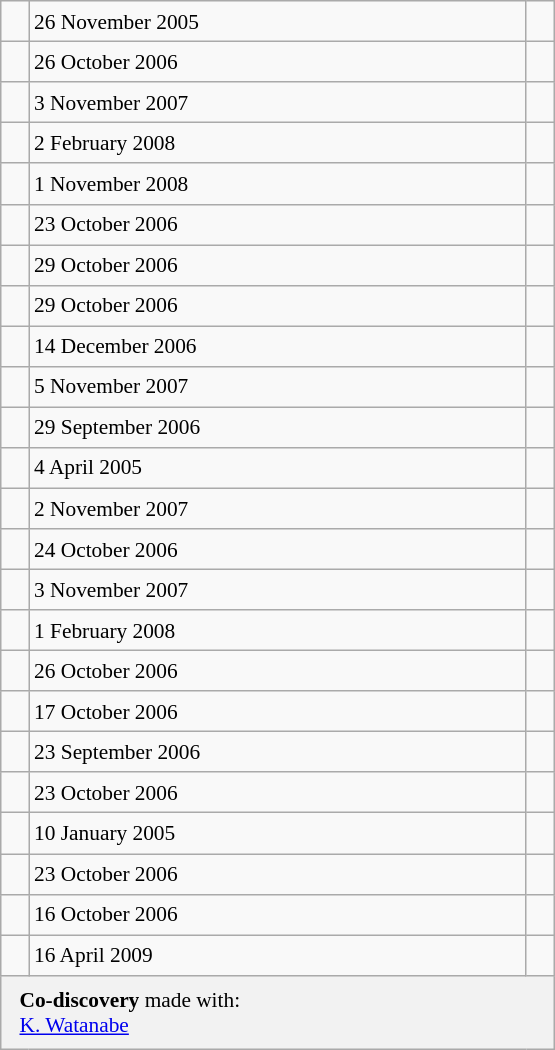<table class="wikitable" style="font-size: 89%; float: left; width: 26em; margin-right: 1em; height: 700px">
<tr>
<td></td>
<td>26 November 2005</td>
<td></td>
</tr>
<tr>
<td></td>
<td>26 October 2006</td>
<td></td>
</tr>
<tr>
<td></td>
<td>3 November 2007</td>
<td></td>
</tr>
<tr>
<td></td>
<td>2 February 2008</td>
<td></td>
</tr>
<tr>
<td></td>
<td>1 November 2008</td>
<td></td>
</tr>
<tr>
<td></td>
<td>23 October 2006</td>
<td></td>
</tr>
<tr>
<td></td>
<td>29 October 2006</td>
<td></td>
</tr>
<tr>
<td></td>
<td>29 October 2006</td>
<td></td>
</tr>
<tr>
<td></td>
<td>14 December 2006</td>
<td></td>
</tr>
<tr>
<td></td>
<td>5 November 2007</td>
<td></td>
</tr>
<tr>
<td></td>
<td>29 September 2006</td>
<td></td>
</tr>
<tr>
<td></td>
<td>4 April 2005</td>
<td></td>
</tr>
<tr>
<td></td>
<td>2 November 2007</td>
<td></td>
</tr>
<tr>
<td></td>
<td>24 October 2006</td>
<td></td>
</tr>
<tr>
<td></td>
<td>3 November 2007</td>
<td></td>
</tr>
<tr>
<td></td>
<td>1 February 2008</td>
<td></td>
</tr>
<tr>
<td></td>
<td>26 October 2006</td>
<td></td>
</tr>
<tr>
<td></td>
<td>17 October 2006</td>
<td></td>
</tr>
<tr>
<td></td>
<td>23 September 2006</td>
<td></td>
</tr>
<tr>
<td></td>
<td>23 October 2006</td>
<td></td>
</tr>
<tr>
<td></td>
<td>10 January 2005</td>
<td></td>
</tr>
<tr>
<td></td>
<td>23 October 2006</td>
<td></td>
</tr>
<tr>
<td></td>
<td>16 October 2006</td>
<td></td>
</tr>
<tr>
<td></td>
<td>16 April 2009</td>
<td></td>
</tr>
<tr>
<th colspan=3 style="font-weight: normal; text-align: left; padding: 4px 12px;"><strong>Co-discovery</strong> made with:<br> <a href='#'>K. Watanabe</a></th>
</tr>
</table>
